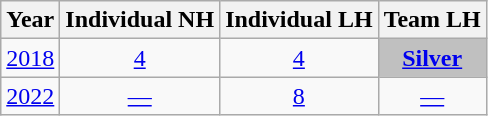<table class="wikitable" "text-align:center;">
<tr>
<th>Year</th>
<th>Individual NH</th>
<th>Individual LH</th>
<th>Team LH</th>
</tr>
<tr align=center>
<td><a href='#'>2018</a></td>
<td><a href='#'>4</a></td>
<td><a href='#'>4</a></td>
<td style="background:silver;"><a href='#'><strong>Silver</strong></a></td>
</tr>
<tr align=center>
<td><a href='#'>2022</a></td>
<td><a href='#'>—</a></td>
<td><a href='#'>8</a></td>
<td><a href='#'>—</a></td>
</tr>
</table>
